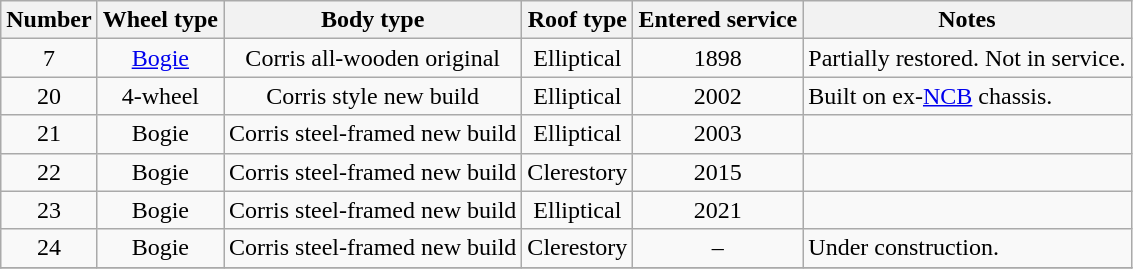<table class="wikitable">
<tr>
<th>Number</th>
<th>Wheel type</th>
<th>Body type</th>
<th>Roof type</th>
<th>Entered service</th>
<th>Notes</th>
</tr>
<tr>
<td align="center">7</td>
<td align="center"><a href='#'>Bogie</a></td>
<td align="center">Corris all-wooden original</td>
<td align="center">Elliptical</td>
<td align="center">1898</td>
<td>Partially restored. Not in service.</td>
</tr>
<tr>
<td align="center">20</td>
<td align="center">4-wheel</td>
<td align="center">Corris style new build</td>
<td align="center">Elliptical</td>
<td align="center">2002</td>
<td>Built on ex-<a href='#'>NCB</a> chassis.</td>
</tr>
<tr>
<td align="center">21</td>
<td align="center">Bogie</td>
<td align="center">Corris steel-framed new build</td>
<td align="center">Elliptical</td>
<td align="center">2003</td>
<td></td>
</tr>
<tr>
<td align="center">22</td>
<td align="center">Bogie</td>
<td align="center">Corris steel-framed new build</td>
<td align="center">Clerestory</td>
<td align="center">2015</td>
<td></td>
</tr>
<tr>
<td align="center">23</td>
<td align="center">Bogie</td>
<td align="center">Corris steel-framed new build</td>
<td align="center">Elliptical</td>
<td align="center">2021</td>
<td></td>
</tr>
<tr>
<td align="center">24</td>
<td align="center">Bogie</td>
<td align="center">Corris steel-framed new build</td>
<td align="center">Clerestory</td>
<td align="center">–</td>
<td>Under construction.</td>
</tr>
<tr>
</tr>
</table>
